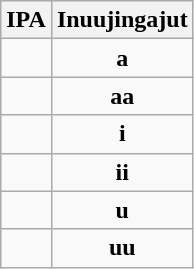<table class="wikitable" style=text-align:center>
<tr>
<th>IPA</th>
<th>Inuujingajut</th>
</tr>
<tr>
<td></td>
<td><strong>a</strong></td>
</tr>
<tr>
<td></td>
<td><strong>aa</strong></td>
</tr>
<tr>
<td></td>
<td><strong>i</strong></td>
</tr>
<tr>
<td></td>
<td><strong>ii</strong></td>
</tr>
<tr>
<td></td>
<td><strong>u</strong></td>
</tr>
<tr>
<td></td>
<td><strong>uu</strong></td>
</tr>
</table>
